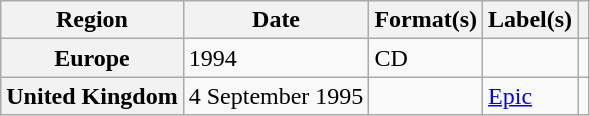<table class="wikitable plainrowheaders">
<tr>
<th scope="col">Region</th>
<th scope="col">Date</th>
<th scope="col">Format(s)</th>
<th scope="col">Label(s)</th>
<th scope="col"></th>
</tr>
<tr>
<th scope="row">Europe</th>
<td>1994</td>
<td>CD</td>
<td></td>
<td></td>
</tr>
<tr>
<th scope="row">United Kingdom</th>
<td>4 September 1995</td>
<td></td>
<td><a href='#'>Epic</a></td>
<td></td>
</tr>
</table>
